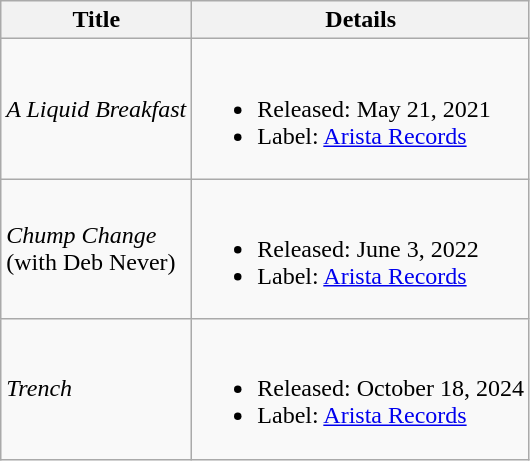<table class="wikitable">
<tr>
<th>Title</th>
<th>Details</th>
</tr>
<tr>
<td><em>A Liquid Breakfast</em></td>
<td><br><ul><li>Released: May 21, 2021</li><li>Label: <a href='#'>Arista Records</a></li></ul></td>
</tr>
<tr>
<td><em>Chump Change</em> <div>(with Deb Never)</div></td>
<td><br><ul><li>Released: June 3, 2022</li><li>Label: <a href='#'>Arista Records</a></li></ul></td>
</tr>
<tr>
<td><em>Trench</em></td>
<td><br><ul><li>Released: October 18, 2024</li><li>Label: <a href='#'>Arista Records</a></li></ul></td>
</tr>
</table>
